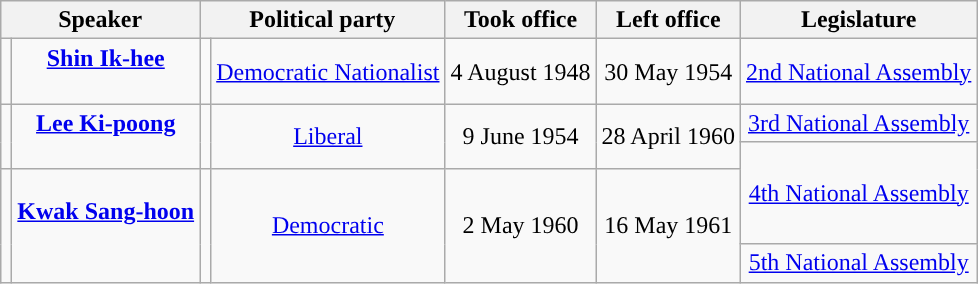<table class="wikitable" style="text-align:center; border:1px #AAAAFF solid">
<tr>
<th colspan="2" align="center" width="0">Speaker</th>
<th colspan="2" align="center" width="0">Political party</th>
<th align="center" width="0">Took office</th>
<th>Left office</th>
<th>Legislature</th>
</tr>
<tr>
<td></td>
<td><strong><a href='#'>Shin Ik-hee</a></strong><br><br></td>
<td style="background:"></td>
<td><a href='#'>Democratic Nationalist</a></td>
<td>4 August 1948</td>
<td>30 May 1954</td>
<td><a href='#'>2nd National Assembly</a></td>
</tr>
<tr>
<td rowspan="2"></td>
<td rowspan="2"><strong><a href='#'>Lee Ki-poong</a></strong><br><br></td>
<td rowspan="2" style="background:"></td>
<td rowspan="2"><a href='#'>Liberal</a></td>
<td rowspan="2">9 June 1954</td>
<td rowspan="2">28 April 1960</td>
<td><a href='#'>3rd National Assembly</a></td>
</tr>
<tr>
<td rowspan="2"><a href='#'>4th National Assembly</a></td>
</tr>
<tr - style="height:50px;">
<td rowspan="2"></td>
<td rowspan="2"><strong><a href='#'>Kwak Sang-hoon</a></strong><br><br></td>
<td rowspan="2" style="background:"></td>
<td rowspan="2"><a href='#'>Democratic</a></td>
<td rowspan="2">2 May 1960</td>
<td rowspan="2">16 May 1961</td>
</tr>
<tr>
<td><a href='#'>5th National Assembly</a></td>
</tr>
</table>
